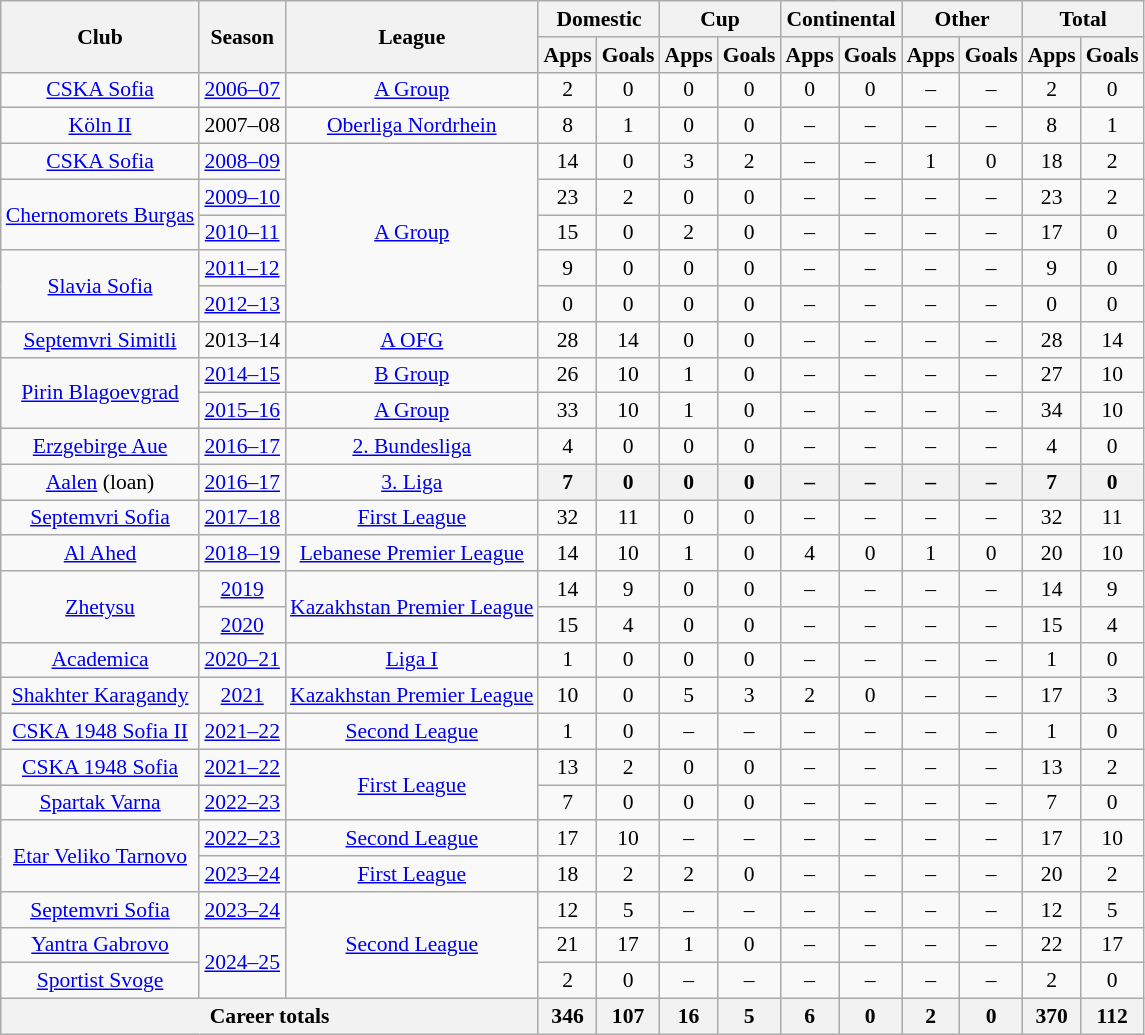<table class="wikitable" style="font-size:90%; text-align: center;">
<tr>
<th rowspan="2">Club</th>
<th rowspan="2">Season</th>
<th rowspan="2">League</th>
<th colspan="2">Domestic</th>
<th colspan="2">Cup</th>
<th colspan="2">Continental</th>
<th colspan="2">Other</th>
<th colspan="2">Total</th>
</tr>
<tr>
<th>Apps</th>
<th>Goals</th>
<th>Apps</th>
<th>Goals</th>
<th>Apps</th>
<th>Goals</th>
<th>Apps</th>
<th>Goals</th>
<th>Apps</th>
<th>Goals</th>
</tr>
<tr>
<td><a href='#'>CSKA Sofia</a></td>
<td><a href='#'>2006–07</a></td>
<td><a href='#'>A Group</a></td>
<td>2</td>
<td>0</td>
<td>0</td>
<td>0</td>
<td>0</td>
<td>0</td>
<td>–</td>
<td>–</td>
<td>2</td>
<td>0</td>
</tr>
<tr>
<td><a href='#'>Köln II</a></td>
<td>2007–08</td>
<td><a href='#'>Oberliga Nordrhein</a></td>
<td>8</td>
<td>1</td>
<td>0</td>
<td>0</td>
<td>–</td>
<td>–</td>
<td>–</td>
<td>–</td>
<td>8</td>
<td>1</td>
</tr>
<tr>
<td><a href='#'>CSKA Sofia</a></td>
<td><a href='#'>2008–09</a></td>
<td rowspan="5"><a href='#'>A Group</a></td>
<td>14</td>
<td>0</td>
<td>3</td>
<td>2</td>
<td>–</td>
<td>–</td>
<td>1</td>
<td>0</td>
<td>18</td>
<td>2</td>
</tr>
<tr>
<td rowspan="2" valign="center"><a href='#'>Chernomorets Burgas</a></td>
<td><a href='#'>2009–10</a></td>
<td>23</td>
<td>2</td>
<td>0</td>
<td>0</td>
<td>–</td>
<td>–</td>
<td>–</td>
<td>–</td>
<td>23</td>
<td>2</td>
</tr>
<tr>
<td><a href='#'>2010–11</a></td>
<td>15</td>
<td>0</td>
<td>2</td>
<td>0</td>
<td>–</td>
<td>–</td>
<td>–</td>
<td>–</td>
<td>17</td>
<td>0</td>
</tr>
<tr>
<td rowspan="2" valign="center"><a href='#'>Slavia Sofia</a></td>
<td><a href='#'>2011–12</a></td>
<td>9</td>
<td>0</td>
<td>0</td>
<td>0</td>
<td>–</td>
<td>–</td>
<td>–</td>
<td>–</td>
<td>9</td>
<td>0</td>
</tr>
<tr>
<td><a href='#'>2012–13</a></td>
<td>0</td>
<td>0</td>
<td>0</td>
<td>0</td>
<td>–</td>
<td>–</td>
<td>–</td>
<td>–</td>
<td>0</td>
<td>0</td>
</tr>
<tr>
<td><a href='#'>Septemvri Simitli</a></td>
<td>2013–14</td>
<td><a href='#'>A OFG</a></td>
<td>28</td>
<td>14</td>
<td>0</td>
<td>0</td>
<td>–</td>
<td>–</td>
<td>–</td>
<td>–</td>
<td>28</td>
<td>14</td>
</tr>
<tr>
<td rowspan="2" valign="center"><a href='#'>Pirin Blagoevgrad</a></td>
<td><a href='#'>2014–15</a></td>
<td><a href='#'>B Group</a></td>
<td>26</td>
<td>10</td>
<td>1</td>
<td>0</td>
<td>–</td>
<td>–</td>
<td>–</td>
<td>–</td>
<td>27</td>
<td>10</td>
</tr>
<tr>
<td><a href='#'>2015–16</a></td>
<td><a href='#'>A Group</a></td>
<td>33</td>
<td>10</td>
<td>1</td>
<td>0</td>
<td>–</td>
<td>–</td>
<td>–</td>
<td>–</td>
<td>34</td>
<td>10</td>
</tr>
<tr>
<td><a href='#'>Erzgebirge Aue</a></td>
<td><a href='#'>2016–17</a></td>
<td><a href='#'>2. Bundesliga</a></td>
<td>4</td>
<td>0</td>
<td>0</td>
<td>0</td>
<td>–</td>
<td>–</td>
<td>–</td>
<td>–</td>
<td>4</td>
<td>0</td>
</tr>
<tr>
<td><a href='#'>Aalen</a> (loan)</td>
<td><a href='#'>2016–17</a></td>
<td><a href='#'>3. Liga</a></td>
<th>7</th>
<th>0</th>
<th>0</th>
<th>0</th>
<th>–</th>
<th>–</th>
<th>–</th>
<th>–</th>
<th>7</th>
<th>0</th>
</tr>
<tr>
<td><a href='#'>Septemvri Sofia</a></td>
<td><a href='#'>2017–18</a></td>
<td><a href='#'>First League</a></td>
<td>32</td>
<td>11</td>
<td>0</td>
<td>0</td>
<td>–</td>
<td>–</td>
<td>–</td>
<td>–</td>
<td>32</td>
<td>11</td>
</tr>
<tr>
<td><a href='#'>Al Ahed</a></td>
<td><a href='#'>2018–19</a></td>
<td><a href='#'>Lebanese Premier League</a></td>
<td>14</td>
<td>10</td>
<td>1</td>
<td>0</td>
<td>4</td>
<td>0</td>
<td>1</td>
<td>0</td>
<td>20</td>
<td>10</td>
</tr>
<tr>
<td rowspan="2" valign="center"><a href='#'>Zhetysu</a></td>
<td><a href='#'>2019</a></td>
<td rowspan="2" valign="center"><a href='#'>Kazakhstan Premier League</a></td>
<td>14</td>
<td>9</td>
<td>0</td>
<td>0</td>
<td>–</td>
<td>–</td>
<td>–</td>
<td>–</td>
<td>14</td>
<td>9</td>
</tr>
<tr>
<td><a href='#'>2020</a></td>
<td>15</td>
<td>4</td>
<td>0</td>
<td>0</td>
<td>–</td>
<td>–</td>
<td>–</td>
<td>–</td>
<td>15</td>
<td>4</td>
</tr>
<tr>
<td><a href='#'>Academica</a></td>
<td><a href='#'>2020–21</a></td>
<td><a href='#'>Liga I</a></td>
<td>1</td>
<td>0</td>
<td>0</td>
<td>0</td>
<td>–</td>
<td>–</td>
<td>–</td>
<td>–</td>
<td>1</td>
<td>0</td>
</tr>
<tr>
<td><a href='#'>Shakhter Karagandy</a></td>
<td><a href='#'>2021</a></td>
<td><a href='#'>Kazakhstan Premier League</a></td>
<td>10</td>
<td>0</td>
<td>5</td>
<td>3</td>
<td>2</td>
<td>0</td>
<td>–</td>
<td>–</td>
<td>17</td>
<td>3</td>
</tr>
<tr>
<td><a href='#'>CSKA 1948 Sofia II</a></td>
<td><a href='#'>2021–22</a></td>
<td><a href='#'>Second League</a></td>
<td>1</td>
<td>0</td>
<td>–</td>
<td>–</td>
<td>–</td>
<td>–</td>
<td>–</td>
<td>–</td>
<td>1</td>
<td>0</td>
</tr>
<tr>
<td><a href='#'>CSKA 1948 Sofia</a></td>
<td><a href='#'>2021–22</a></td>
<td rowspan="2" valign="center"><a href='#'>First League</a></td>
<td>13</td>
<td>2</td>
<td>0</td>
<td>0</td>
<td>–</td>
<td>–</td>
<td>–</td>
<td>–</td>
<td>13</td>
<td>2</td>
</tr>
<tr>
<td><a href='#'>Spartak Varna</a></td>
<td><a href='#'>2022–23</a></td>
<td>7</td>
<td>0</td>
<td>0</td>
<td>0</td>
<td>–</td>
<td>–</td>
<td>–</td>
<td>–</td>
<td>7</td>
<td>0</td>
</tr>
<tr>
<td rowspan="2" valign="center"><a href='#'>Etar Veliko Tarnovo</a></td>
<td><a href='#'>2022–23</a></td>
<td><a href='#'>Second League</a></td>
<td>17</td>
<td>10</td>
<td>–</td>
<td>–</td>
<td>–</td>
<td>–</td>
<td>–</td>
<td>–</td>
<td>17</td>
<td>10</td>
</tr>
<tr>
<td><a href='#'>2023–24</a></td>
<td><a href='#'>First League</a></td>
<td>18</td>
<td>2</td>
<td>2</td>
<td>0</td>
<td>–</td>
<td>–</td>
<td>–</td>
<td>–</td>
<td>20</td>
<td>2</td>
</tr>
<tr>
<td><a href='#'>Septemvri Sofia</a></td>
<td><a href='#'>2023–24</a></td>
<td rowspan="3" valign="center"><a href='#'>Second League</a></td>
<td>12</td>
<td>5</td>
<td>–</td>
<td>–</td>
<td>–</td>
<td>–</td>
<td>–</td>
<td>–</td>
<td>12</td>
<td>5</td>
</tr>
<tr>
<td><a href='#'>Yantra Gabrovo</a></td>
<td rowspan="2" valign="center"><a href='#'>2024–25</a></td>
<td>21</td>
<td>17</td>
<td>1</td>
<td>0</td>
<td>–</td>
<td>–</td>
<td>–</td>
<td>–</td>
<td>22</td>
<td>17</td>
</tr>
<tr>
<td><a href='#'>Sportist Svoge</a></td>
<td>2</td>
<td>0</td>
<td>–</td>
<td>–</td>
<td>–</td>
<td>–</td>
<td>–</td>
<td>–</td>
<td>2</td>
<td>0</td>
</tr>
<tr>
<th colspan="3">Career totals</th>
<th>346</th>
<th>107</th>
<th>16</th>
<th>5</th>
<th>6</th>
<th>0</th>
<th>2</th>
<th>0</th>
<th>370</th>
<th>112</th>
</tr>
</table>
